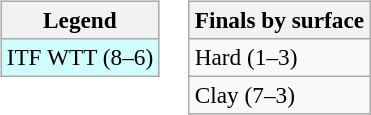<table>
<tr valign=top>
<td><br><table class="wikitable" style=font-size:97%>
<tr>
<th>Legend</th>
</tr>
<tr style="background:#cffcff;">
<td>ITF WTT (8–6)</td>
</tr>
</table>
</td>
<td><br><table class="wikitable" style=font-size:97%>
<tr>
<th>Finals by surface</th>
</tr>
<tr>
<td>Hard (1–3)</td>
</tr>
<tr>
<td>Clay (7–3)</td>
</tr>
</table>
</td>
</tr>
</table>
